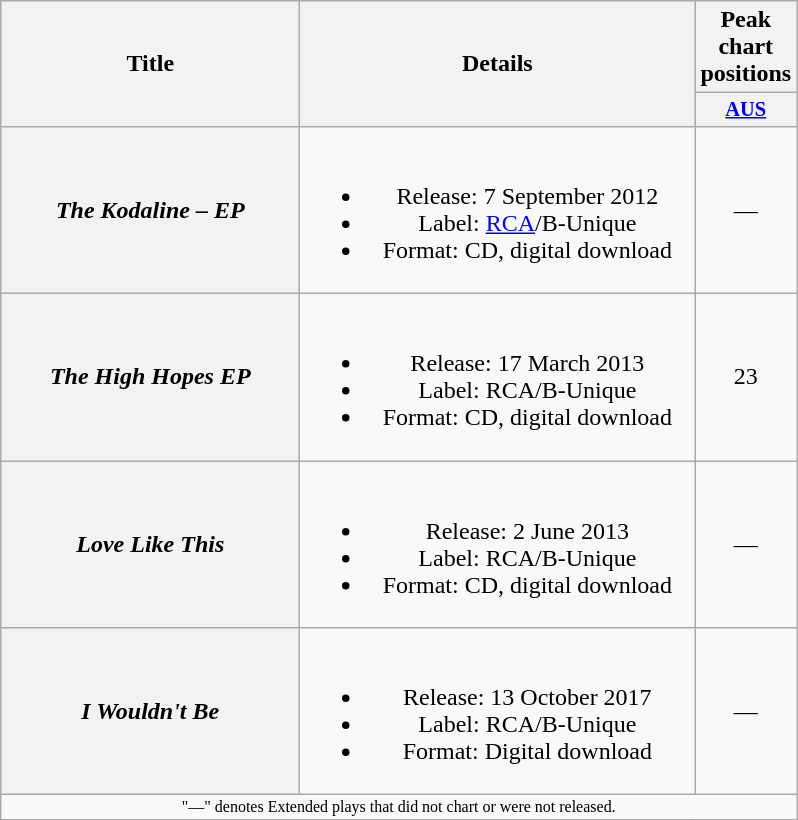<table class="wikitable plainrowheaders" style="text-align:center;" border="1">
<tr>
<th scope="col" rowspan="2" style="width:12em;">Title</th>
<th scope="col" rowspan="2" style="width:16em;">Details</th>
<th scope="col" colspan="1">Peak<br>chart<br>positions</th>
</tr>
<tr>
<th scope="col" style="width:3em;font-size:85%;"><a href='#'>AUS</a><br></th>
</tr>
<tr>
<th scope="row"><em>The Kodaline – EP</em></th>
<td><br><ul><li>Release: 7 September 2012</li><li>Label: <a href='#'>RCA</a>/B-Unique</li><li>Format: CD, digital download</li></ul></td>
<td>—</td>
</tr>
<tr>
<th scope="row"><em>The High Hopes EP</em></th>
<td><br><ul><li>Release: 17 March 2013</li><li>Label: RCA/B-Unique</li><li>Format: CD, digital download</li></ul></td>
<td>23</td>
</tr>
<tr>
<th scope="row"><em>Love Like This</em></th>
<td><br><ul><li>Release: 2 June 2013</li><li>Label: RCA/B-Unique</li><li>Format: CD, digital download</li></ul></td>
<td>—</td>
</tr>
<tr>
<th scope="row"><em>I Wouldn't Be</em></th>
<td><br><ul><li>Release: 13 October 2017</li><li>Label: RCA/B-Unique</li><li>Format: Digital download</li></ul></td>
<td>—</td>
</tr>
<tr>
<td colspan="16" style="text-align:center; font-size:8pt;">"—" denotes Extended plays that did not chart or were not released.</td>
</tr>
</table>
